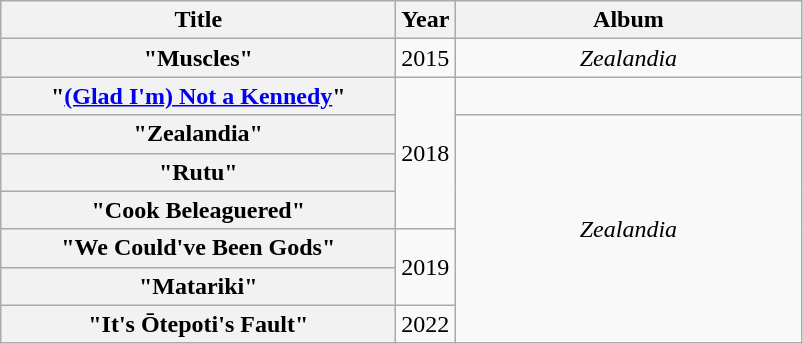<table class="wikitable plainrowheaders" style="text-align:center;">
<tr>
<th scope="col" rowspan="1" style="width:16em;">Title</th>
<th scope="col" rowspan="1" style="width:1em;">Year</th>
<th scope="col" rowspan="1" style="width:14em;">Album</th>
</tr>
<tr>
<th scope="row">"Muscles"</th>
<td>2015</td>
<td><em>Zealandia</em></td>
</tr>
<tr>
<th scope="row">"<a href='#'>(Glad I'm) Not a Kennedy</a>"</th>
<td rowspan="4">2018</td>
<td></td>
</tr>
<tr>
<th scope="row">"Zealandia"</th>
<td rowspan="6"><em>Zealandia</em></td>
</tr>
<tr>
<th scope="row">"Rutu"</th>
</tr>
<tr>
<th scope="row">"Cook Beleaguered"</th>
</tr>
<tr>
<th scope="row">"We Could've Been Gods"</th>
<td rowspan="2">2019</td>
</tr>
<tr>
<th scope="row">"Matariki"</th>
</tr>
<tr>
<th scope="row">"It's Ōtepoti's Fault"</th>
<td rowspan="1">2022</td>
</tr>
</table>
